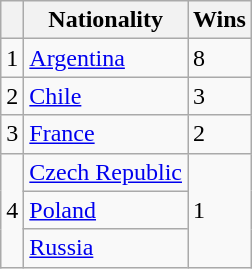<table class="wikitable">
<tr>
<th></th>
<th>Nationality</th>
<th>Wins</th>
</tr>
<tr>
<td>1</td>
<td> <a href='#'>Argentina</a></td>
<td>8</td>
</tr>
<tr>
<td>2</td>
<td> <a href='#'>Chile</a></td>
<td>3</td>
</tr>
<tr>
<td>3</td>
<td> <a href='#'>France</a></td>
<td>2</td>
</tr>
<tr>
<td rowspan="3">4</td>
<td> <a href='#'>Czech Republic</a></td>
<td rowspan="3">1</td>
</tr>
<tr>
<td> <a href='#'>Poland</a></td>
</tr>
<tr>
<td> <a href='#'>Russia</a></td>
</tr>
</table>
